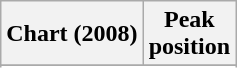<table class="wikitable sortable">
<tr>
<th>Chart (2008)</th>
<th>Peak<br>position</th>
</tr>
<tr>
</tr>
<tr>
</tr>
<tr>
</tr>
</table>
